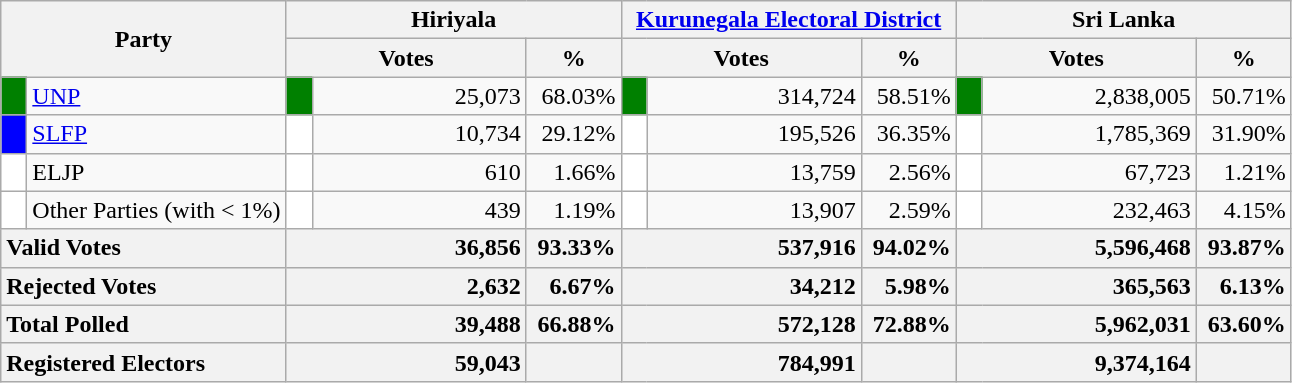<table class="wikitable">
<tr>
<th colspan="2" width="144px"rowspan="2">Party</th>
<th colspan="3" width="216px">Hiriyala</th>
<th colspan="3" width="216px"><a href='#'>Kurunegala Electoral District</a></th>
<th colspan="3" width="216px">Sri Lanka</th>
</tr>
<tr>
<th colspan="2" width="144px">Votes</th>
<th>%</th>
<th colspan="2" width="144px">Votes</th>
<th>%</th>
<th colspan="2" width="144px">Votes</th>
<th>%</th>
</tr>
<tr>
<td style="background-color:green;" width="10px"></td>
<td style="text-align:left;"><a href='#'>UNP</a></td>
<td style="background-color:green;" width="10px"></td>
<td style="text-align:right;">25,073</td>
<td style="text-align:right;">68.03%</td>
<td style="background-color:green;" width="10px"></td>
<td style="text-align:right;">314,724</td>
<td style="text-align:right;">58.51%</td>
<td style="background-color:green;" width="10px"></td>
<td style="text-align:right;">2,838,005</td>
<td style="text-align:right;">50.71%</td>
</tr>
<tr>
<td style="background-color:blue;" width="10px"></td>
<td style="text-align:left;"><a href='#'>SLFP</a></td>
<td style="background-color:white;" width="10px"></td>
<td style="text-align:right;">10,734</td>
<td style="text-align:right;">29.12%</td>
<td style="background-color:white;" width="10px"></td>
<td style="text-align:right;">195,526</td>
<td style="text-align:right;">36.35%</td>
<td style="background-color:white;" width="10px"></td>
<td style="text-align:right;">1,785,369</td>
<td style="text-align:right;">31.90%</td>
</tr>
<tr>
<td style="background-color:white;" width="10px"></td>
<td style="text-align:left;">ELJP</td>
<td style="background-color:white;" width="10px"></td>
<td style="text-align:right;">610</td>
<td style="text-align:right;">1.66%</td>
<td style="background-color:white;" width="10px"></td>
<td style="text-align:right;">13,759</td>
<td style="text-align:right;">2.56%</td>
<td style="background-color:white;" width="10px"></td>
<td style="text-align:right;">67,723</td>
<td style="text-align:right;">1.21%</td>
</tr>
<tr>
<td style="background-color:white;" width="10px"></td>
<td style="text-align:left;">Other Parties (with < 1%)</td>
<td style="background-color:white;" width="10px"></td>
<td style="text-align:right;">439</td>
<td style="text-align:right;">1.19%</td>
<td style="background-color:white;" width="10px"></td>
<td style="text-align:right;">13,907</td>
<td style="text-align:right;">2.59%</td>
<td style="background-color:white;" width="10px"></td>
<td style="text-align:right;">232,463</td>
<td style="text-align:right;">4.15%</td>
</tr>
<tr>
<th colspan="2" width="144px"style="text-align:left;">Valid Votes</th>
<th style="text-align:right;"colspan="2" width="144px">36,856</th>
<th style="text-align:right;">93.33%</th>
<th style="text-align:right;"colspan="2" width="144px">537,916</th>
<th style="text-align:right;">94.02%</th>
<th style="text-align:right;"colspan="2" width="144px">5,596,468</th>
<th style="text-align:right;">93.87%</th>
</tr>
<tr>
<th colspan="2" width="144px"style="text-align:left;">Rejected Votes</th>
<th style="text-align:right;"colspan="2" width="144px">2,632</th>
<th style="text-align:right;">6.67%</th>
<th style="text-align:right;"colspan="2" width="144px">34,212</th>
<th style="text-align:right;">5.98%</th>
<th style="text-align:right;"colspan="2" width="144px">365,563</th>
<th style="text-align:right;">6.13%</th>
</tr>
<tr>
<th colspan="2" width="144px"style="text-align:left;">Total Polled</th>
<th style="text-align:right;"colspan="2" width="144px">39,488</th>
<th style="text-align:right;">66.88%</th>
<th style="text-align:right;"colspan="2" width="144px">572,128</th>
<th style="text-align:right;">72.88%</th>
<th style="text-align:right;"colspan="2" width="144px">5,962,031</th>
<th style="text-align:right;">63.60%</th>
</tr>
<tr>
<th colspan="2" width="144px"style="text-align:left;">Registered Electors</th>
<th style="text-align:right;"colspan="2" width="144px">59,043</th>
<th></th>
<th style="text-align:right;"colspan="2" width="144px">784,991</th>
<th></th>
<th style="text-align:right;"colspan="2" width="144px">9,374,164</th>
<th></th>
</tr>
</table>
